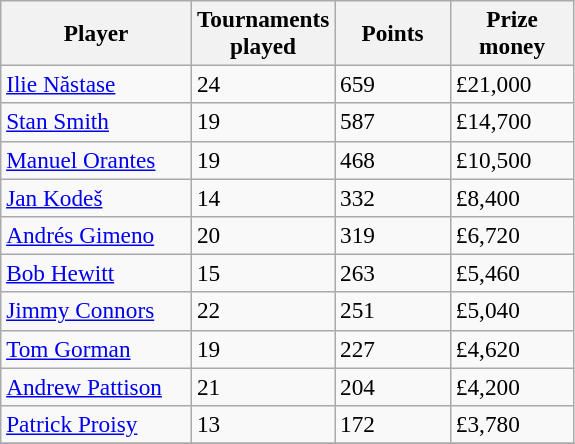<table class="sortable wikitable" style=font-size:97%>
<tr>
<th style="width:120px">Player</th>
<th style="width:70px">Tournaments played</th>
<th style="width:70px">Points</th>
<th style="width:75px">Prize money</th>
</tr>
<tr>
<td> <a href='#'>Ilie Năstase</a></td>
<td>24</td>
<td>659</td>
<td>£21,000</td>
</tr>
<tr>
<td> <a href='#'>Stan Smith</a></td>
<td>19</td>
<td>587</td>
<td>£14,700</td>
</tr>
<tr>
<td> <a href='#'>Manuel Orantes</a></td>
<td>19</td>
<td>468</td>
<td>£10,500</td>
</tr>
<tr>
<td> <a href='#'>Jan Kodeš</a></td>
<td>14</td>
<td>332</td>
<td>£8,400</td>
</tr>
<tr>
<td> <a href='#'>Andrés Gimeno</a></td>
<td>20</td>
<td>319</td>
<td>£6,720</td>
</tr>
<tr>
<td> <a href='#'>Bob Hewitt</a></td>
<td>15</td>
<td>263</td>
<td>£5,460</td>
</tr>
<tr>
<td> <a href='#'>Jimmy Connors</a></td>
<td>22</td>
<td>251</td>
<td>£5,040</td>
</tr>
<tr>
<td> <a href='#'>Tom Gorman</a></td>
<td>19</td>
<td>227</td>
<td>£4,620</td>
</tr>
<tr>
<td> <a href='#'>Andrew Pattison</a></td>
<td>21</td>
<td>204</td>
<td>£4,200</td>
</tr>
<tr>
<td> <a href='#'>Patrick Proisy</a></td>
<td>13</td>
<td>172</td>
<td>£3,780</td>
</tr>
<tr>
</tr>
</table>
